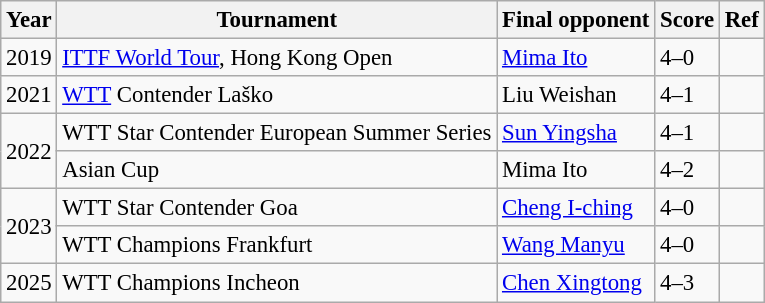<table class="wikitable" style="font-size: 95%;">
<tr>
<th>Year</th>
<th>Tournament</th>
<th>Final opponent</th>
<th>Score</th>
<th>Ref</th>
</tr>
<tr>
<td>2019</td>
<td><a href='#'>ITTF World Tour</a>, Hong Kong Open</td>
<td> <a href='#'>Mima Ito</a></td>
<td>4–0</td>
<td></td>
</tr>
<tr>
<td>2021</td>
<td><a href='#'>WTT</a> Contender Laško</td>
<td> Liu Weishan</td>
<td>4–1</td>
<td></td>
</tr>
<tr>
<td rowspan="2">2022</td>
<td>WTT Star Contender European Summer Series</td>
<td> <a href='#'>Sun Yingsha</a></td>
<td>4–1</td>
<td></td>
</tr>
<tr>
<td>Asian Cup</td>
<td> Mima Ito</td>
<td>4–2</td>
<td></td>
</tr>
<tr>
<td rowspan="2">2023</td>
<td>WTT Star Contender Goa</td>
<td> <a href='#'>Cheng I-ching</a></td>
<td>4–0</td>
<td></td>
</tr>
<tr>
<td>WTT Champions Frankfurt</td>
<td> <a href='#'>Wang Manyu</a></td>
<td>4–0</td>
<td></td>
</tr>
<tr>
<td>2025</td>
<td>WTT Champions Incheon</td>
<td> <a href='#'>Chen Xingtong</a></td>
<td>4–3</td>
<td></td>
</tr>
</table>
